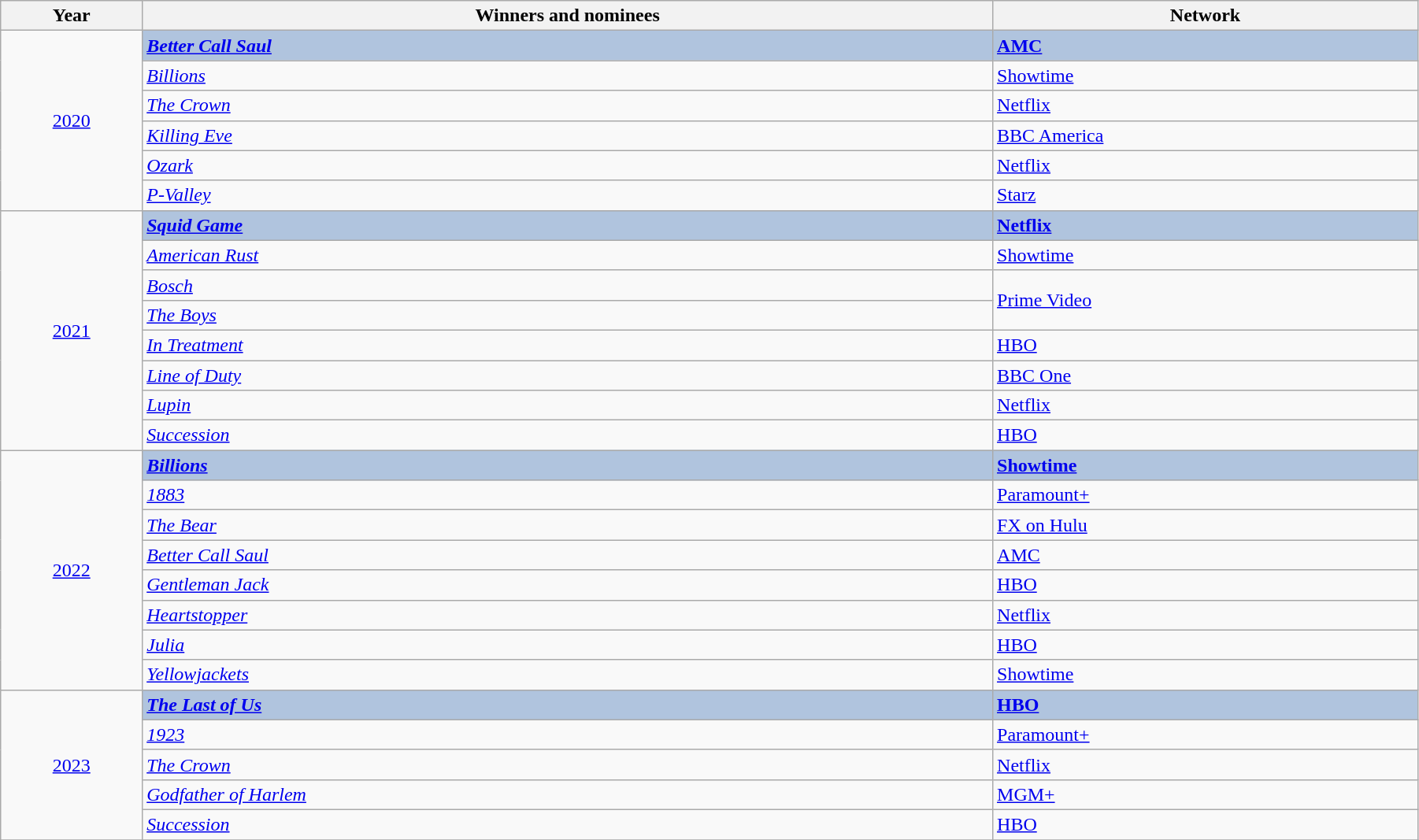<table class="wikitable" width="95%" cellpadding="5">
<tr>
<th width="10%">Year</th>
<th width="60%">Winners and nominees</th>
<th width="30%">Network</th>
</tr>
<tr>
<td rowspan="6" style="text-align:center;"><a href='#'>2020</a><br></td>
<td style="background:#B0C4DE;"><strong><em><a href='#'>Better Call Saul</a></em></strong></td>
<td style="background:#B0C4DE;"><strong><a href='#'>AMC</a></strong></td>
</tr>
<tr>
<td><em><a href='#'>Billions</a></em></td>
<td><a href='#'>Showtime</a></td>
</tr>
<tr>
<td><em><a href='#'>The Crown</a></em></td>
<td><a href='#'>Netflix</a></td>
</tr>
<tr>
<td><em><a href='#'>Killing Eve</a></em></td>
<td><a href='#'>BBC America</a></td>
</tr>
<tr>
<td><em><a href='#'>Ozark</a></em></td>
<td><a href='#'>Netflix</a></td>
</tr>
<tr>
<td><em><a href='#'>P-Valley</a></em></td>
<td><a href='#'>Starz</a></td>
</tr>
<tr>
<td rowspan="8" style="text-align:center;"><a href='#'>2021</a></td>
<td style="background:#B0C4DE;"><strong><em><a href='#'>Squid Game</a></em></strong></td>
<td style="background:#B0C4DE;"><strong><a href='#'>Netflix</a></strong></td>
</tr>
<tr>
<td><em><a href='#'>American Rust</a></em></td>
<td><a href='#'>Showtime</a></td>
</tr>
<tr>
<td><em><a href='#'>Bosch</a></em></td>
<td rowspan="2"><a href='#'>Prime Video</a></td>
</tr>
<tr>
<td><em><a href='#'>The Boys</a></em></td>
</tr>
<tr>
<td><em><a href='#'>In Treatment</a></em></td>
<td><a href='#'>HBO</a></td>
</tr>
<tr>
<td><em><a href='#'>Line of Duty</a></em></td>
<td><a href='#'>BBC One</a></td>
</tr>
<tr>
<td><em><a href='#'>Lupin</a></em></td>
<td><a href='#'>Netflix</a></td>
</tr>
<tr>
<td><em><a href='#'>Succession</a></em></td>
<td><a href='#'>HBO</a></td>
</tr>
<tr>
<td rowspan="8" style="text-align:center;"><a href='#'>2022</a><br></td>
<td style="background:#B0C4DE;"><strong><em><a href='#'>Billions</a></em></strong></td>
<td style="background:#B0C4DE;"><strong><a href='#'>Showtime</a></strong></td>
</tr>
<tr>
<td><em><a href='#'>1883</a></em></td>
<td><a href='#'>Paramount+</a></td>
</tr>
<tr>
<td><em><a href='#'>The Bear</a></em></td>
<td><a href='#'>FX on Hulu</a></td>
</tr>
<tr>
<td><em><a href='#'>Better Call Saul</a></em></td>
<td><a href='#'>AMC</a></td>
</tr>
<tr>
<td><em><a href='#'>Gentleman Jack</a></em></td>
<td><a href='#'>HBO</a></td>
</tr>
<tr>
<td><em><a href='#'>Heartstopper</a></em></td>
<td><a href='#'>Netflix</a></td>
</tr>
<tr>
<td><em><a href='#'>Julia</a></em></td>
<td><a href='#'>HBO</a></td>
</tr>
<tr>
<td><em><a href='#'>Yellowjackets</a></em></td>
<td><a href='#'>Showtime</a></td>
</tr>
<tr>
<td rowspan="5" style="text-align:center;"><a href='#'>2023</a><br></td>
<td style="background:#B0C4DE;"><strong><em><a href='#'>The Last of Us</a></em></strong></td>
<td style="background:#B0C4DE;"><strong><a href='#'>HBO</a></strong></td>
</tr>
<tr>
<td><em><a href='#'>1923</a></em></td>
<td><a href='#'>Paramount+</a></td>
</tr>
<tr>
<td><em><a href='#'>The Crown</a></em></td>
<td><a href='#'>Netflix</a></td>
</tr>
<tr>
<td><em><a href='#'>Godfather of Harlem</a></em></td>
<td><a href='#'>MGM+</a></td>
</tr>
<tr>
<td><em><a href='#'>Succession</a></em></td>
<td><a href='#'>HBO</a></td>
</tr>
<tr>
</tr>
</table>
